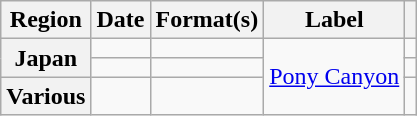<table class="wikitable plainrowheaders">
<tr>
<th scope="col">Region</th>
<th scope="col">Date</th>
<th scope="col">Format(s)</th>
<th scope="col">Label</th>
<th scope="col"></th>
</tr>
<tr>
<th scope="row" rowspan="2">Japan</th>
<td></td>
<td></td>
<td rowspan="3"><a href='#'>Pony Canyon</a></td>
<td></td>
</tr>
<tr>
<td></td>
<td></td>
<td></td>
</tr>
<tr>
<th scope="row">Various</th>
<td></td>
<td></td>
<td></td>
</tr>
</table>
